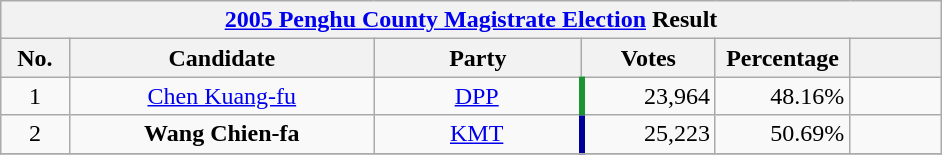<table class="wikitable" style="margin:1em auto; text-align:center">
<tr>
<th colspan="7" width=620px><a href='#'>2005 Penghu County Magistrate Election</a> Result</th>
</tr>
<tr>
<th width=35>No.</th>
<th width=180>Candidate</th>
<th width=120>Party</th>
<th width=75>Votes</th>
<th width=75>Percentage</th>
<th width=49></th>
</tr>
<tr>
<td>1</td>
<td><a href='#'>Chen Kuang-fu</a></td>
<td><a href='#'>DPP</a></td>
<td style="border-left:4px solid #1B9431;" align="right">23,964</td>
<td align="right">48.16%</td>
<td align="center"></td>
</tr>
<tr>
<td>2</td>
<td><strong>Wang Chien-fa</strong></td>
<td><a href='#'>KMT</a></td>
<td style="border-left:4px solid #000099;" align="right">25,223</td>
<td align="right">50.69%</td>
<td align="center"></td>
</tr>
<tr bgcolor=EEEEEE>
</tr>
</table>
